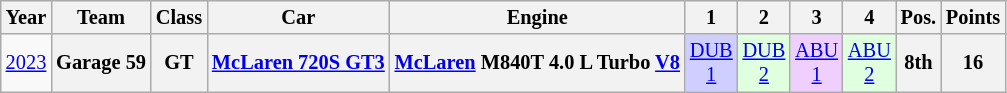<table class="wikitable" style="text-align:center; font-size:85%">
<tr>
<th>Year</th>
<th>Team</th>
<th>Class</th>
<th>Car</th>
<th>Engine</th>
<th>1</th>
<th>2</th>
<th>3</th>
<th>4</th>
<th>Pos.</th>
<th>Points</th>
</tr>
<tr>
<td><a href='#'>2023</a></td>
<th nowrap>Garage 59</th>
<th>GT</th>
<th nowrap><a href='#'>McLaren 720S GT3</a></th>
<th nowrap><a href='#'>McLaren</a> M840T 4.0 L Turbo <a href='#'>V8</a></th>
<td style="background:#CFCFFF;"><a href='#'>DUB<br>1</a><br></td>
<td style="background:#DFFFDF;"><a href='#'>DUB<br>2</a><br></td>
<td style="background:#EFCFFF;"><a href='#'>ABU<br>1</a><br></td>
<td style="background:#DFFFDF;"><a href='#'>ABU<br>2</a><br></td>
<th>8th</th>
<th>16</th>
</tr>
</table>
